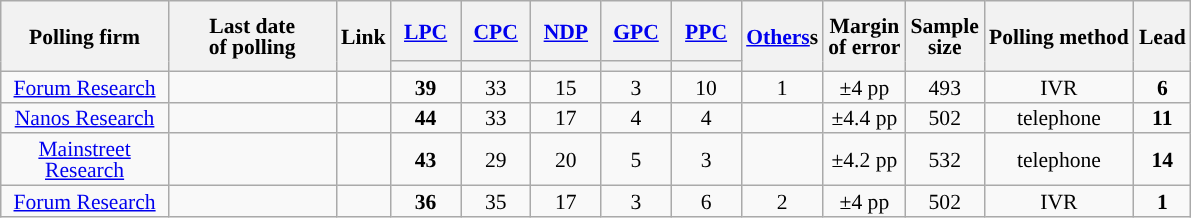<table class="wikitable sortable mw-datatable" style="text-align:center;font-size:90%;line-height:14px;">
<tr style="height:40px;">
<th style="width:105px;" rowspan="2">Polling firm</th>
<th style="width:105px;" rowspan="2">Last date<br>of polling</th>
<th rowspan="2">Link</th>
<th class="unsortable" style="width:40px;"><a href='#'>LPC</a></th>
<th class="unsortable" style="width:40px;"><a href='#'>CPC</a></th>
<th class="unsortable" style="width:40px;"><a href='#'>NDP</a></th>
<th class="unsortable" style="width:40px;"><a href='#'>GPC</a></th>
<th class="unsortable" style="width:40px;"><a href='#'>PPC</a></th>
<th rowspan="2" style="width:40px"><a href='#'>Others</a>s</th>
<th rowspan="2">Margin<br>of error</th>
<th rowspan="2">Sample<br>size</th>
<th rowspan="2">Polling method</th>
<th rowspan="2">Lead</th>
</tr>
<tr>
<th style="background:"></th>
<th style="background:"></th>
<th style="background:"></th>
<th style="background:"></th>
<th style="background:"></th>
</tr>
<tr>
<td><a href='#'>Forum Research</a></td>
<td></td>
<td></td>
<td><strong>39</strong></td>
<td>33</td>
<td>15</td>
<td>3</td>
<td>10</td>
<td>1</td>
<td>±4 pp</td>
<td>493</td>
<td>IVR</td>
<td><strong>6</strong></td>
</tr>
<tr>
<td><a href='#'>Nanos Research</a></td>
<td></td>
<td></td>
<td><strong>44</strong></td>
<td>33</td>
<td>17</td>
<td>4</td>
<td>4</td>
<td></td>
<td>±4.4 pp</td>
<td>502</td>
<td>telephone</td>
<td><strong>11</strong></td>
</tr>
<tr>
<td><a href='#'>Mainstreet Research</a></td>
<td></td>
<td></td>
<td><strong>43</strong></td>
<td>29</td>
<td>20</td>
<td>5</td>
<td>3</td>
<td></td>
<td>±4.2 pp</td>
<td>532</td>
<td>telephone</td>
<td><strong>14</strong></td>
</tr>
<tr>
<td><a href='#'>Forum Research</a></td>
<td></td>
<td></td>
<td><strong>36</strong></td>
<td>35</td>
<td>17</td>
<td>3</td>
<td>6</td>
<td>2</td>
<td>±4 pp</td>
<td>502</td>
<td>IVR</td>
<td><strong>1</strong></td>
</tr>
</table>
